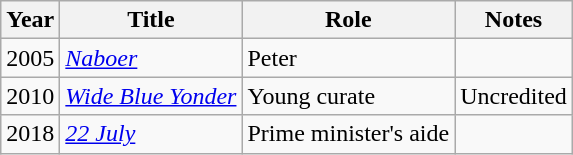<table class="wikitable sortable">
<tr>
<th>Year</th>
<th>Title</th>
<th>Role</th>
<th class="unsortable">Notes</th>
</tr>
<tr>
<td>2005</td>
<td><em><a href='#'>Naboer</a></em></td>
<td>Peter</td>
<td></td>
</tr>
<tr>
<td>2010</td>
<td><em><a href='#'>Wide Blue Yonder</a></em></td>
<td>Young curate</td>
<td>Uncredited</td>
</tr>
<tr>
<td>2018</td>
<td><em><a href='#'>22 July</a></em></td>
<td>Prime minister's aide</td>
<td></td>
</tr>
</table>
